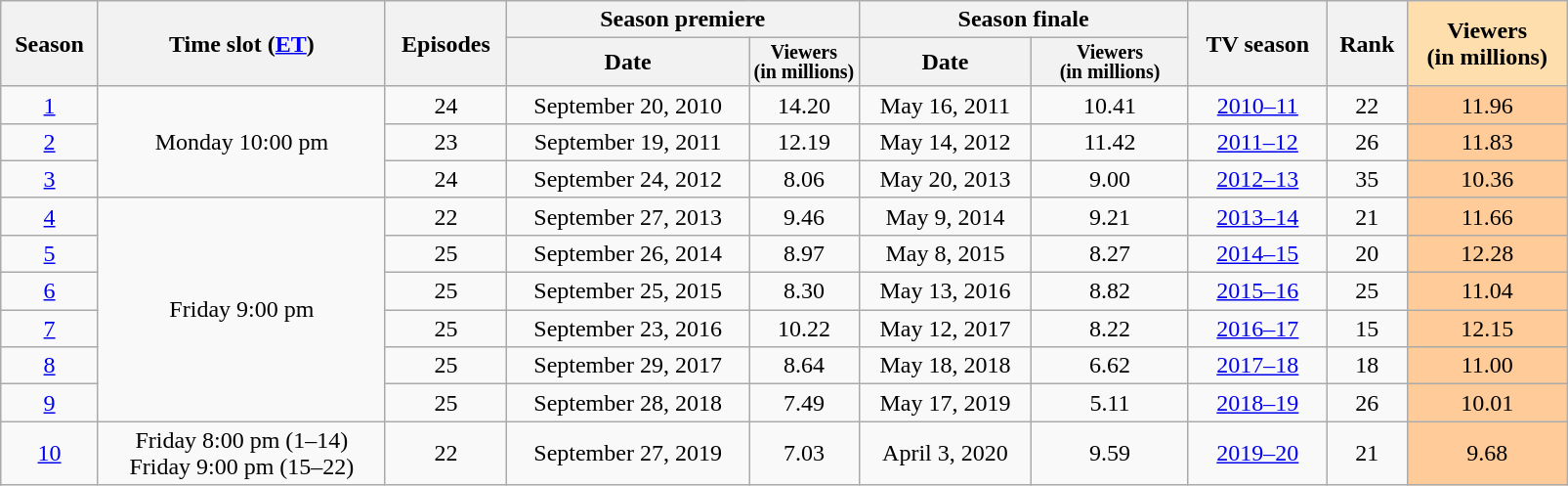<table class="wikitable plainrowheaders" style="text-align:center;">
<tr>
<th scope="col" rowspan="2">Season</th>
<th scope="col" rowspan="2">Time slot (<a href='#'>ET</a>)</th>
<th scope="col" rowspan="2">Episodes</th>
<th scope="col" colspan="2">Season premiere</th>
<th scope="col" colspan="2">Season finale</th>
<th scope="col" rowspan="2">TV season</th>
<th scope="col" rowspan="2">Rank</th>
<th scope="col" style="background:#ffdead;" rowspan="2">Viewers<br>(in millions)</th>
</tr>
<tr>
<th>Date</th>
<th span style="width:7%; font-size:smaller; line-height:100%;">Viewers<br>(in millions)</th>
<th>Date</th>
<th span style="width:10%; font-size:smaller; line-height:100%;">Viewers<br>(in millions)</th>
</tr>
<tr>
<td scope="row"><a href='#'>1</a></td>
<td rowspan="3">Monday 10:00 pm</td>
<td>24</td>
<td>September 20, 2010</td>
<td>14.20</td>
<td>May 16, 2011</td>
<td>10.41</td>
<td><a href='#'>2010–11</a></td>
<td>22</td>
<td style="background:#fc9;">11.96</td>
</tr>
<tr>
<td scope="row"><a href='#'>2</a></td>
<td>23</td>
<td>September 19, 2011</td>
<td>12.19</td>
<td>May 14, 2012</td>
<td>11.42</td>
<td><a href='#'>2011–12</a></td>
<td>26</td>
<td style="background:#fc9;">11.83</td>
</tr>
<tr>
<td scope="row"><a href='#'>3</a></td>
<td>24</td>
<td>September 24, 2012</td>
<td>8.06</td>
<td>May 20, 2013</td>
<td>9.00</td>
<td><a href='#'>2012–13</a></td>
<td>35</td>
<td style="background:#fc9;">10.36</td>
</tr>
<tr>
<td scope="row"><a href='#'>4</a></td>
<td rowspan="6">Friday 9:00 pm</td>
<td>22</td>
<td>September 27, 2013</td>
<td>9.46</td>
<td>May 9, 2014</td>
<td>9.21</td>
<td><a href='#'>2013–14</a></td>
<td>21</td>
<td style="background:#fc9;">11.66</td>
</tr>
<tr>
<td scope="row"><a href='#'>5</a></td>
<td>25</td>
<td>September 26, 2014</td>
<td>8.97</td>
<td>May 8, 2015</td>
<td>8.27</td>
<td><a href='#'>2014–15</a></td>
<td>20</td>
<td style="background:#fc9;">12.28</td>
</tr>
<tr>
<td scope="row"><a href='#'>6</a></td>
<td>25</td>
<td>September 25, 2015</td>
<td>8.30</td>
<td>May 13, 2016</td>
<td>8.82</td>
<td><a href='#'>2015–16</a></td>
<td>25</td>
<td style="background:#fc9;">11.04</td>
</tr>
<tr>
<td scope="row"><a href='#'>7</a></td>
<td>25</td>
<td>September 23, 2016</td>
<td>10.22</td>
<td>May 12, 2017</td>
<td>8.22</td>
<td><a href='#'>2016–17</a></td>
<td>15</td>
<td style="background:#fc9;">12.15</td>
</tr>
<tr>
<td scope="row"><a href='#'>8</a></td>
<td>25</td>
<td>September 29, 2017</td>
<td>8.64</td>
<td>May 18, 2018</td>
<td>6.62</td>
<td><a href='#'>2017–18</a></td>
<td>18</td>
<td style="background:#fc9;">11.00</td>
</tr>
<tr>
<td scope="row"><a href='#'>9</a></td>
<td>25</td>
<td>September 28, 2018</td>
<td>7.49</td>
<td>May 17, 2019</td>
<td>5.11</td>
<td><a href='#'>2018–19</a></td>
<td>26</td>
<td style="background:#fc9;">10.01</td>
</tr>
<tr>
<td scope="row"><a href='#'>10</a></td>
<td>Friday 8:00 pm (1–14)<br>Friday 9:00 pm (15–22)</td>
<td>22</td>
<td>September 27, 2019</td>
<td>7.03</td>
<td>April 3, 2020</td>
<td>9.59</td>
<td><a href='#'>2019–20</a></td>
<td>21</td>
<td style="background:#fc9;">9.68</td>
</tr>
</table>
